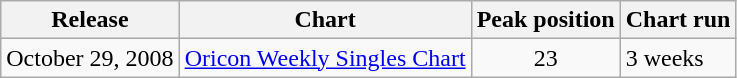<table class="wikitable">
<tr>
<th>Release</th>
<th>Chart</th>
<th>Peak position</th>
<th>Chart run</th>
</tr>
<tr>
<td>October 29, 2008</td>
<td><a href='#'>Oricon Weekly Singles Chart</a></td>
<td align="center">23</td>
<td>3 weeks</td>
</tr>
</table>
